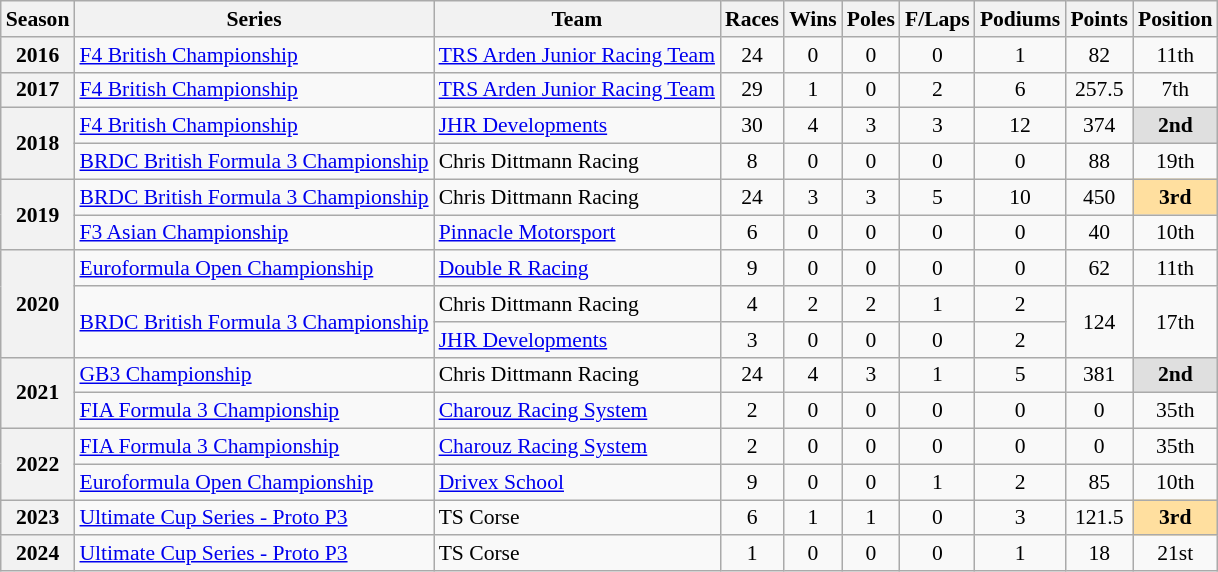<table class="wikitable" style="font-size: 90%; text-align:center">
<tr>
<th>Season</th>
<th>Series</th>
<th>Team</th>
<th>Races</th>
<th>Wins</th>
<th>Poles</th>
<th>F/Laps</th>
<th>Podiums</th>
<th>Points</th>
<th>Position</th>
</tr>
<tr>
<th>2016</th>
<td align=left><a href='#'>F4 British Championship</a></td>
<td align=left><a href='#'>TRS Arden Junior Racing Team</a></td>
<td>24</td>
<td>0</td>
<td>0</td>
<td>0</td>
<td>1</td>
<td>82</td>
<td>11th</td>
</tr>
<tr>
<th>2017</th>
<td align=left><a href='#'>F4 British Championship</a></td>
<td align=left><a href='#'>TRS Arden Junior Racing Team</a></td>
<td>29</td>
<td>1</td>
<td>0</td>
<td>2</td>
<td>6</td>
<td>257.5</td>
<td>7th</td>
</tr>
<tr>
<th rowspan=2>2018</th>
<td align=left><a href='#'>F4 British Championship</a></td>
<td align=left><a href='#'>JHR Developments</a></td>
<td>30</td>
<td>4</td>
<td>3</td>
<td>3</td>
<td>12</td>
<td>374</td>
<td style="background:#DFDFDF;"><strong>2nd</strong></td>
</tr>
<tr>
<td align=left><a href='#'>BRDC British Formula 3 Championship</a></td>
<td align=left>Chris Dittmann Racing</td>
<td>8</td>
<td>0</td>
<td>0</td>
<td>0</td>
<td>0</td>
<td>88</td>
<td>19th</td>
</tr>
<tr>
<th rowspan=2>2019</th>
<td align=left><a href='#'>BRDC British Formula 3 Championship</a></td>
<td align=left>Chris Dittmann Racing</td>
<td>24</td>
<td>3</td>
<td>3</td>
<td>5</td>
<td>10</td>
<td>450</td>
<td style="background:#FFDF9F;"><strong>3rd</strong></td>
</tr>
<tr>
<td align=left><a href='#'>F3 Asian Championship</a></td>
<td align=left><a href='#'>Pinnacle Motorsport</a></td>
<td>6</td>
<td>0</td>
<td>0</td>
<td>0</td>
<td>0</td>
<td>40</td>
<td>10th</td>
</tr>
<tr>
<th rowspan=3>2020</th>
<td align=left><a href='#'>Euroformula Open Championship</a></td>
<td align=left><a href='#'>Double R Racing</a></td>
<td>9</td>
<td>0</td>
<td>0</td>
<td>0</td>
<td>0</td>
<td>62</td>
<td>11th</td>
</tr>
<tr>
<td rowspan=2 align=left><a href='#'>BRDC British Formula 3 Championship</a></td>
<td align=left>Chris Dittmann Racing</td>
<td>4</td>
<td>2</td>
<td>2</td>
<td>1</td>
<td>2</td>
<td rowspan=2>124</td>
<td rowspan=2>17th</td>
</tr>
<tr>
<td align=left><a href='#'>JHR Developments</a></td>
<td>3</td>
<td>0</td>
<td>0</td>
<td>0</td>
<td>2</td>
</tr>
<tr>
<th rowspan=2>2021</th>
<td align=left><a href='#'>GB3 Championship</a></td>
<td align=left>Chris Dittmann Racing</td>
<td>24</td>
<td>4</td>
<td>3</td>
<td>1</td>
<td>5</td>
<td>381</td>
<td style="background:#DFDFDF;"><strong>2nd</strong></td>
</tr>
<tr>
<td align=left><a href='#'>FIA Formula 3 Championship</a></td>
<td align=left><a href='#'>Charouz Racing System</a></td>
<td>2</td>
<td>0</td>
<td>0</td>
<td>0</td>
<td>0</td>
<td>0</td>
<td>35th</td>
</tr>
<tr>
<th rowspan=2>2022</th>
<td align=left><a href='#'>FIA Formula 3 Championship</a></td>
<td align=left><a href='#'>Charouz Racing System</a></td>
<td>2</td>
<td>0</td>
<td>0</td>
<td>0</td>
<td>0</td>
<td>0</td>
<td>35th</td>
</tr>
<tr>
<td align=left><a href='#'>Euroformula Open Championship</a></td>
<td align=left><a href='#'>Drivex School</a></td>
<td>9</td>
<td>0</td>
<td>0</td>
<td>1</td>
<td>2</td>
<td>85</td>
<td>10th</td>
</tr>
<tr>
<th>2023</th>
<td align=left><a href='#'>Ultimate Cup Series - Proto P3</a></td>
<td align=left>TS Corse</td>
<td>6</td>
<td>1</td>
<td>1</td>
<td>0</td>
<td>3</td>
<td>121.5</td>
<td style="background:#FFDF9F;"><strong>3rd</strong></td>
</tr>
<tr>
<th>2024</th>
<td align=left><a href='#'>Ultimate Cup Series - Proto P3</a></td>
<td align=left>TS Corse</td>
<td>1</td>
<td>0</td>
<td>0</td>
<td>0</td>
<td>1</td>
<td>18</td>
<td>21st</td>
</tr>
</table>
